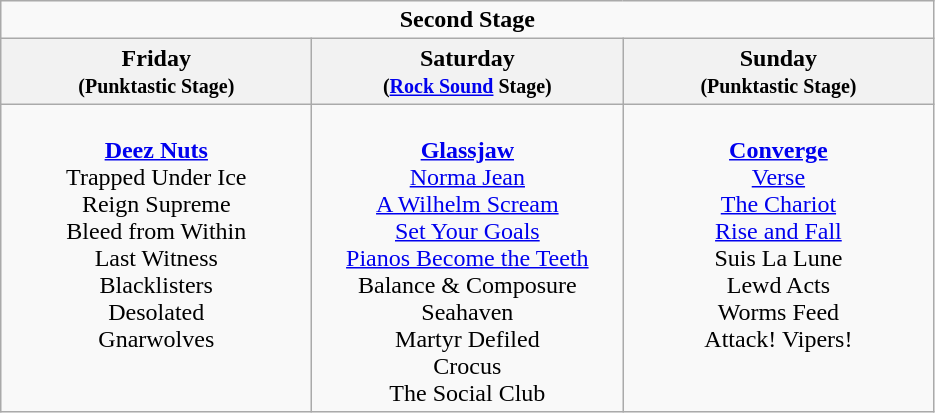<table class="wikitable">
<tr>
<td colspan="3" align="center"><strong>Second Stage</strong></td>
</tr>
<tr>
<th>Friday<br><small>(Punktastic Stage)</small></th>
<th>Saturday<br><small>(<a href='#'>Rock Sound</a> Stage)</small></th>
<th>Sunday<br><small>(Punktastic Stage)</small></th>
</tr>
<tr>
<td valign="top" align="center" width=200><br><strong><a href='#'>Deez Nuts</a></strong><br>
Trapped Under Ice <br> 
Reign Supreme<br>
Bleed from Within<br>
Last Witness<br>
Blacklisters<br>
Desolated<br>
Gnarwolves<br></td>
<td valign="top" align="center" width=200><br><strong><a href='#'>Glassjaw</a></strong><br>
<a href='#'>Norma Jean</a><br>
<a href='#'>A Wilhelm Scream</a><br>
<a href='#'>Set Your Goals</a><br>
<a href='#'>Pianos Become the Teeth</a><br>
Balance & Composure<br>
Seahaven<br>
Martyr Defiled<br>
Crocus<br>
The Social Club<br></td>
<td valign="top" align="center" width=200><br><strong><a href='#'>Converge</a></strong><br>
<a href='#'>Verse</a><br>
<a href='#'>The Chariot</a><br>
<a href='#'>Rise and Fall</a><br>
Suis La Lune<br>
Lewd Acts<br>
Worms Feed<br>
Attack! Vipers!<br></td>
</tr>
</table>
